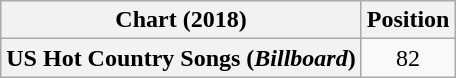<table class="wikitable plainrowheaders" style="text-align:center">
<tr>
<th>Chart (2018)</th>
<th>Position</th>
</tr>
<tr>
<th scope="row">US Hot Country Songs (<em>Billboard</em>)</th>
<td>82</td>
</tr>
</table>
